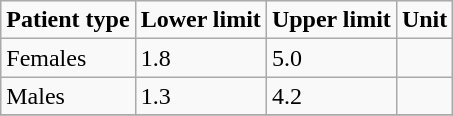<table class="wikitable">
<tr>
<td><strong>Patient type</strong></td>
<td><strong>Lower limit</strong></td>
<td><strong>Upper limit</strong></td>
<td><strong>Unit</strong></td>
</tr>
<tr>
<td>Females</td>
<td>1.8</td>
<td>5.0</td>
<td></td>
</tr>
<tr>
<td>Males</td>
<td>1.3</td>
<td>4.2</td>
<td></td>
</tr>
<tr>
</tr>
</table>
